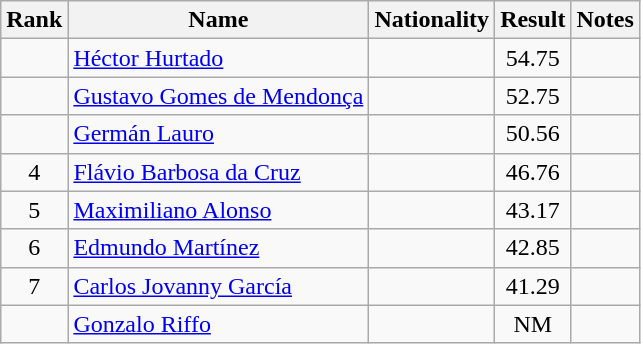<table class="wikitable sortable" style="text-align:center">
<tr>
<th>Rank</th>
<th>Name</th>
<th>Nationality</th>
<th>Result</th>
<th>Notes</th>
</tr>
<tr>
<td align=center></td>
<td align=left><a href='#'>Héctor Hurtado</a></td>
<td align=left></td>
<td>54.75</td>
<td></td>
</tr>
<tr>
<td align=center></td>
<td align=left><a href='#'>Gustavo Gomes de Mendonça</a></td>
<td align=left></td>
<td>52.75</td>
<td></td>
</tr>
<tr>
<td align=center></td>
<td align=left><a href='#'>Germán Lauro</a></td>
<td align=left></td>
<td>50.56</td>
<td></td>
</tr>
<tr>
<td align=center>4</td>
<td align=left><a href='#'>Flávio Barbosa da Cruz</a></td>
<td align=left></td>
<td>46.76</td>
<td></td>
</tr>
<tr>
<td align=center>5</td>
<td align=left><a href='#'>Maximiliano Alonso</a></td>
<td align=left></td>
<td>43.17</td>
<td></td>
</tr>
<tr>
<td align=center>6</td>
<td align=left><a href='#'>Edmundo Martínez</a></td>
<td align=left></td>
<td>42.85</td>
<td></td>
</tr>
<tr>
<td align=center>7</td>
<td align=left><a href='#'>Carlos Jovanny García</a></td>
<td align=left></td>
<td>41.29</td>
<td></td>
</tr>
<tr>
<td align=center></td>
<td align=left><a href='#'>Gonzalo Riffo</a></td>
<td align=left></td>
<td>NM</td>
<td></td>
</tr>
</table>
